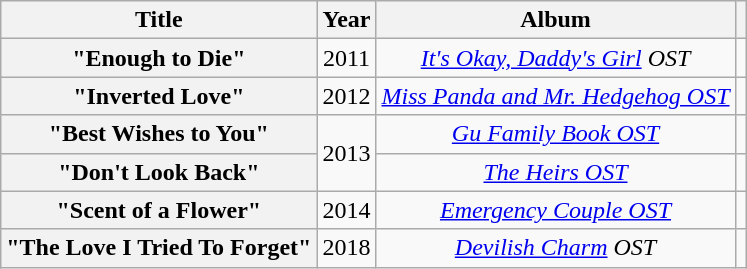<table class="wikitable plainrowheaders" style="text-align:center">
<tr>
<th scope="col">Title</th>
<th scope="col">Year</th>
<th scope="col">Album</th>
<th scope="col" class="unsortable"></th>
</tr>
<tr>
<th scope="row">"Enough to Die"</th>
<td>2011</td>
<td><em><a href='#'>It's Okay, Daddy's Girl</a> OST</em></td>
<td></td>
</tr>
<tr>
<th scope="row">"Inverted Love"</th>
<td>2012</td>
<td><em><a href='#'>Miss Panda and Mr. Hedgehog OST</a></em></td>
<td></td>
</tr>
<tr>
<th scope="row">"Best Wishes to You"</th>
<td rowspan="2">2013</td>
<td><em><a href='#'>Gu Family Book OST</a></em></td>
<td></td>
</tr>
<tr>
<th scope="row">"Don't Look Back"</th>
<td><em><a href='#'>The Heirs OST</a></em></td>
<td></td>
</tr>
<tr>
<th scope="row">"Scent of a Flower"</th>
<td>2014</td>
<td><em><a href='#'>Emergency Couple OST</a></em></td>
<td></td>
</tr>
<tr>
<th scope="row">"The Love I Tried To Forget"</th>
<td>2018</td>
<td><em><a href='#'>Devilish Charm</a> OST</em></td>
<td></td>
</tr>
</table>
